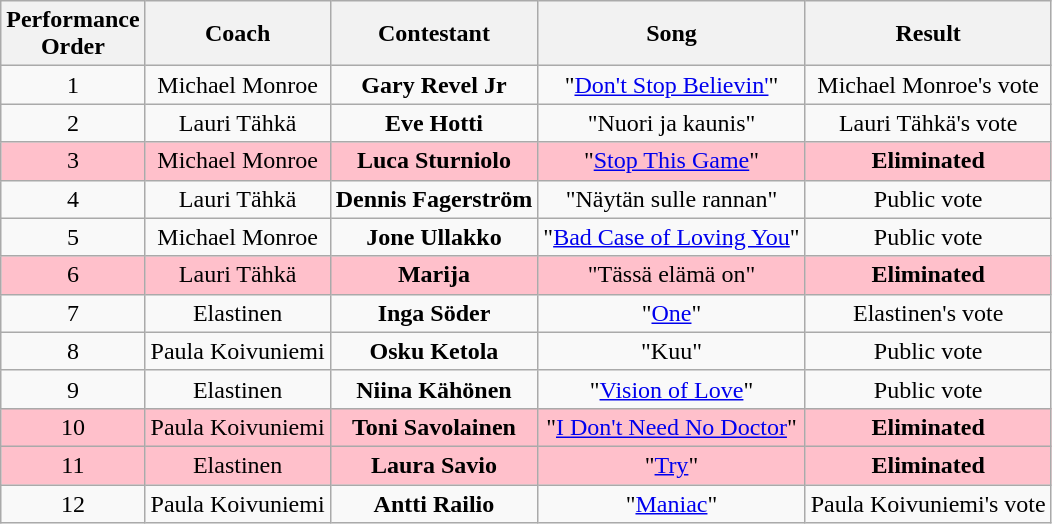<table class="wikitable sortable" style="text-align: center; width: auto;">
<tr>
<th>Performance <br>Order</th>
<th>Coach</th>
<th>Contestant</th>
<th>Song</th>
<th>Result</th>
</tr>
<tr>
<td>1</td>
<td>Michael Monroe</td>
<td><strong>Gary Revel Jr</strong></td>
<td>"<a href='#'>Don't Stop Believin'</a>"</td>
<td>Michael Monroe's vote</td>
</tr>
<tr>
<td>2</td>
<td>Lauri Tähkä</td>
<td><strong>Eve Hotti</strong></td>
<td>"Nuori ja kaunis"</td>
<td>Lauri Tähkä's vote</td>
</tr>
<tr style="background:pink;">
<td>3</td>
<td>Michael Monroe</td>
<td><strong>Luca Sturniolo</strong></td>
<td>"<a href='#'>Stop This Game</a>"</td>
<td><strong>Eliminated</strong></td>
</tr>
<tr>
<td>4</td>
<td>Lauri Tähkä</td>
<td><strong>Dennis Fagerström</strong></td>
<td>"Näytän sulle rannan"</td>
<td>Public vote</td>
</tr>
<tr>
<td>5</td>
<td>Michael Monroe</td>
<td><strong>Jone Ullakko</strong></td>
<td>"<a href='#'>Bad Case of Loving You</a>"</td>
<td>Public vote</td>
</tr>
<tr style="background:pink;">
<td>6</td>
<td>Lauri Tähkä</td>
<td><strong>Marija</strong></td>
<td>"Tässä elämä on"</td>
<td><strong>Eliminated</strong></td>
</tr>
<tr>
<td>7</td>
<td>Elastinen</td>
<td><strong>Inga Söder</strong></td>
<td>"<a href='#'>One</a>"</td>
<td>Elastinen's vote</td>
</tr>
<tr>
<td>8</td>
<td>Paula Koivuniemi</td>
<td><strong>Osku Ketola</strong></td>
<td>"Kuu"</td>
<td>Public vote</td>
</tr>
<tr>
<td>9</td>
<td>Elastinen</td>
<td><strong>Niina Kähönen</strong></td>
<td>"<a href='#'>Vision of Love</a>"</td>
<td>Public vote</td>
</tr>
<tr style="background:pink;">
<td>10</td>
<td>Paula Koivuniemi</td>
<td><strong>Toni Savolainen</strong></td>
<td>"<a href='#'>I Don't Need No Doctor</a>"</td>
<td><strong>Eliminated</strong></td>
</tr>
<tr style="background:pink;">
<td>11</td>
<td>Elastinen</td>
<td><strong>Laura Savio</strong></td>
<td>"<a href='#'>Try</a>"</td>
<td><strong>Eliminated</strong></td>
</tr>
<tr>
<td>12</td>
<td>Paula Koivuniemi</td>
<td><strong>Antti Railio</strong></td>
<td>"<a href='#'>Maniac</a>"</td>
<td>Paula Koivuniemi's vote</td>
</tr>
</table>
